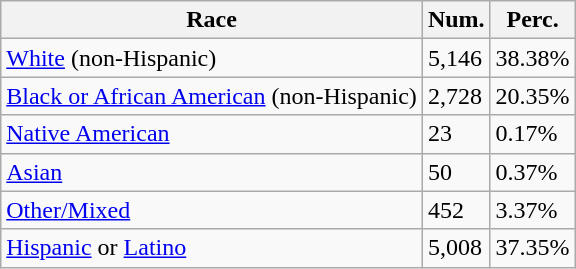<table class="wikitable">
<tr>
<th>Race</th>
<th>Num.</th>
<th>Perc.</th>
</tr>
<tr>
<td><a href='#'>White</a> (non-Hispanic)</td>
<td>5,146</td>
<td>38.38%</td>
</tr>
<tr>
<td><a href='#'>Black or African American</a> (non-Hispanic)</td>
<td>2,728</td>
<td>20.35%</td>
</tr>
<tr>
<td><a href='#'>Native American</a></td>
<td>23</td>
<td>0.17%</td>
</tr>
<tr>
<td><a href='#'>Asian</a></td>
<td>50</td>
<td>0.37%</td>
</tr>
<tr>
<td><a href='#'>Other/Mixed</a></td>
<td>452</td>
<td>3.37%</td>
</tr>
<tr>
<td><a href='#'>Hispanic</a> or <a href='#'>Latino</a></td>
<td>5,008</td>
<td>37.35%</td>
</tr>
</table>
